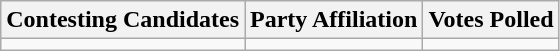<table class="wikitable sortable">
<tr>
<th>Contesting Candidates</th>
<th>Party Affiliation</th>
<th>Votes Polled</th>
</tr>
<tr>
<td></td>
<td></td>
<td></td>
</tr>
</table>
